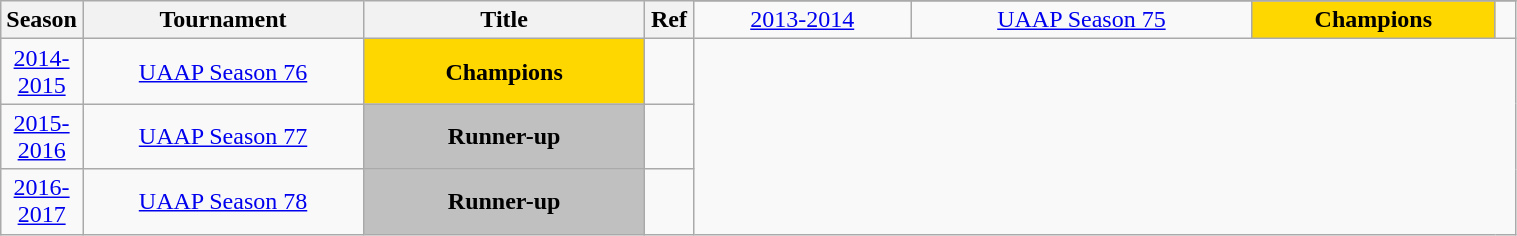<table class="wikitable sortable" style="text-align:center" width="80%">
<tr>
<th style="width:25px;" rowspan="2">Season</th>
<th style="width:180px;" rowspan="2">Tournament</th>
<th style="width:180px;" rowspan="2">Title</th>
<th style="width:25px;" rowspan="2">Ref</th>
</tr>
<tr align=center>
<td><a href='#'>2013-2014</a></td>
<td><a href='#'>UAAP Season 75</a></td>
<td style="background:gold;"><strong>Champions</strong></td>
<td></td>
</tr>
<tr align=center>
<td><a href='#'>2014-2015</a></td>
<td><a href='#'>UAAP Season 76</a></td>
<td style="background:gold;"><strong>Champions</strong></td>
<td></td>
</tr>
<tr align=center>
<td><a href='#'>2015-2016</a></td>
<td><a href='#'>UAAP Season 77</a></td>
<td style="background: silver;"><strong>Runner-up</strong></td>
<td></td>
</tr>
<tr align=center>
<td><a href='#'>2016-2017</a></td>
<td><a href='#'>UAAP Season 78</a></td>
<td style="background:silver;"><strong>Runner-up</strong></td>
<td></td>
</tr>
</table>
